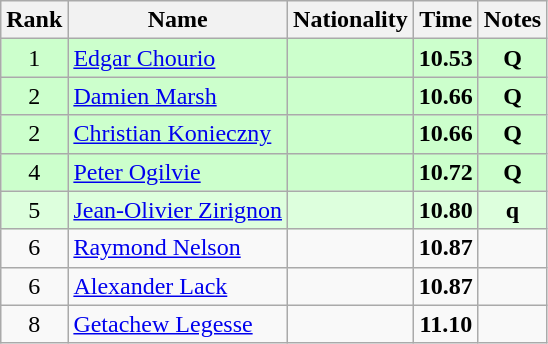<table class="wikitable sortable" style="text-align:center">
<tr>
<th>Rank</th>
<th>Name</th>
<th>Nationality</th>
<th>Time</th>
<th>Notes</th>
</tr>
<tr bgcolor=ccffcc>
<td>1</td>
<td align=left><a href='#'>Edgar Chourio</a></td>
<td align=left></td>
<td><strong>10.53</strong></td>
<td><strong>Q</strong></td>
</tr>
<tr bgcolor=ccffcc>
<td>2</td>
<td align=left><a href='#'>Damien Marsh</a></td>
<td align=left></td>
<td><strong>10.66</strong></td>
<td><strong>Q</strong></td>
</tr>
<tr bgcolor=ccffcc>
<td>2</td>
<td align=left><a href='#'>Christian Konieczny</a></td>
<td align=left></td>
<td><strong>10.66</strong></td>
<td><strong>Q</strong></td>
</tr>
<tr bgcolor=ccffcc>
<td>4</td>
<td align=left><a href='#'>Peter Ogilvie</a></td>
<td align=left></td>
<td><strong>10.72</strong></td>
<td><strong>Q</strong></td>
</tr>
<tr bgcolor=ddffdd>
<td>5</td>
<td align=left><a href='#'>Jean-Olivier Zirignon</a></td>
<td align=left></td>
<td><strong>10.80</strong></td>
<td><strong>q</strong></td>
</tr>
<tr>
<td>6</td>
<td align=left><a href='#'>Raymond Nelson</a></td>
<td align=left></td>
<td><strong>10.87</strong></td>
<td></td>
</tr>
<tr>
<td>6</td>
<td align=left><a href='#'>Alexander Lack</a></td>
<td align=left></td>
<td><strong>10.87</strong></td>
<td></td>
</tr>
<tr>
<td>8</td>
<td align=left><a href='#'>Getachew Legesse</a></td>
<td align=left></td>
<td><strong>11.10</strong></td>
<td></td>
</tr>
</table>
